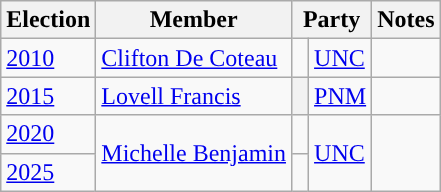<table class="wikitable sortable">
<tr>
<th>Election</th>
<th>Member</th>
<th colspan="2">Party</th>
<th>Notes</th>
</tr>
<tr>
<td><a href='#'>2010</a></td>
<td><a href='#'>Clifton De Coteau</a></td>
<td style="background:"> </td>
<td><a href='#'>UNC</a></td>
<td></td>
</tr>
<tr>
<td><a href='#'>2015</a></td>
<td><a href='#'>Lovell Francis</a></td>
<th style="background-color: "></th>
<td><a href='#'>PNM</a></td>
<td></td>
</tr>
<tr>
<td><a href='#'>2020</a></td>
<td rowspan="2"><a href='#'>Michelle Benjamin</a></td>
<td style="background:"> </td>
<td rowspan="2"><a href='#'>UNC</a></td>
<td rowspan="2"></td>
</tr>
<tr>
<td><a href='#'>2025</a></td>
<td style="background:"> </td>
</tr>
</table>
